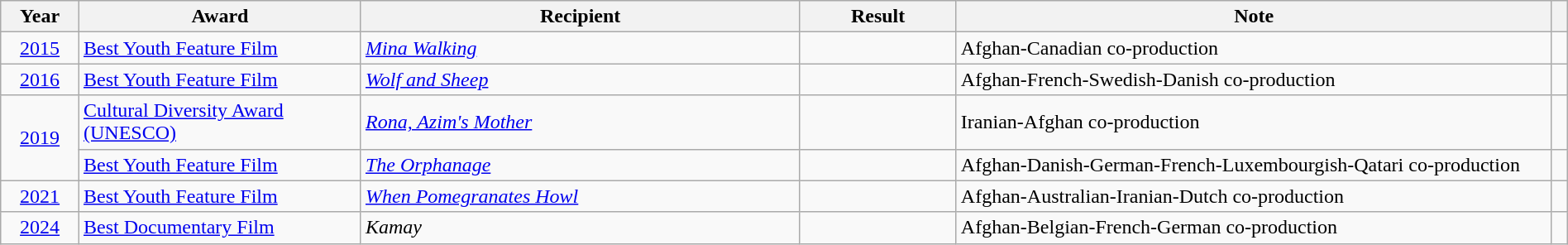<table class="wikitable plainrowheaders" width="100%">
<tr>
<th width="5%">Year<br></th>
<th width="18%">Award</th>
<th width="28%">Recipient</th>
<th width="10%">Result</th>
<th width="38%">Note</th>
<th></th>
</tr>
<tr>
<td align="center"><a href='#'>2015</a><br></td>
<td><a href='#'>Best Youth Feature Film</a></td>
<td><em><a href='#'>Mina Walking</a></em></td>
<td></td>
<td>Afghan-Canadian co-production</td>
<td align="center"></td>
</tr>
<tr>
<td align="center"><a href='#'>2016</a><br></td>
<td><a href='#'>Best Youth Feature Film</a></td>
<td><em><a href='#'>Wolf and Sheep</a></em></td>
<td></td>
<td>Afghan-French-Swedish-Danish co-production</td>
<td align="center"></td>
</tr>
<tr>
<td align="center" rowspan="2"><a href='#'>2019</a><br></td>
<td><a href='#'>Cultural Diversity Award (UNESCO)</a></td>
<td><em><a href='#'>Rona, Azim's Mother</a></em></td>
<td></td>
<td>Iranian-Afghan co-production</td>
<td align="center"></td>
</tr>
<tr>
<td><a href='#'>Best Youth Feature Film</a></td>
<td><em><a href='#'>The Orphanage</a></em></td>
<td></td>
<td>Afghan-Danish-German-French-Luxembourgish-Qatari co-production</td>
<td align="center"></td>
</tr>
<tr>
<td align="center"><a href='#'>2021</a><br></td>
<td><a href='#'>Best Youth Feature Film</a></td>
<td><em><a href='#'>When Pomegranates Howl</a></em></td>
<td></td>
<td>Afghan-Australian-Iranian-Dutch co-production</td>
<td align="center"></td>
</tr>
<tr>
<td align="center"><a href='#'>2024</a><br></td>
<td><a href='#'>Best Documentary Film</a></td>
<td><em>Kamay</em></td>
<td></td>
<td>Afghan-Belgian-French-German co-production</td>
<td align="center"></td>
</tr>
</table>
